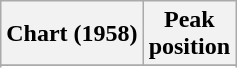<table class="wikitable sortable">
<tr>
<th>Chart (1958)</th>
<th>Peak<br>position</th>
</tr>
<tr>
</tr>
<tr>
</tr>
</table>
